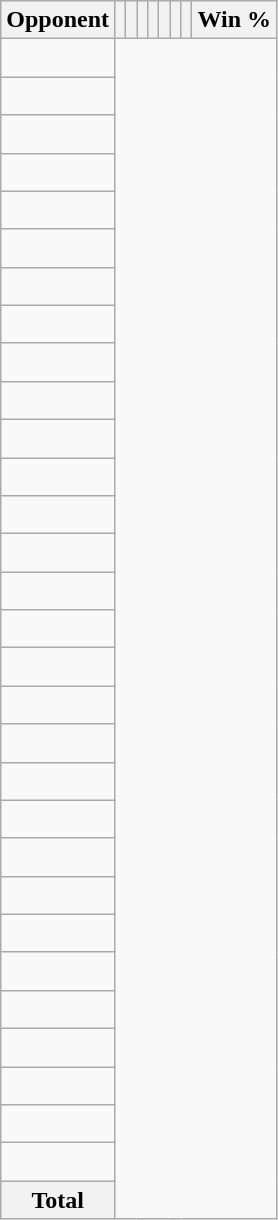<table class="wikitable sortable collapsible collapsed" style="text-align: center;">
<tr>
<th>Opponent</th>
<th></th>
<th></th>
<th></th>
<th></th>
<th></th>
<th></th>
<th></th>
<th>Win %</th>
</tr>
<tr>
<td align="left"><br></td>
</tr>
<tr>
<td align="left"><br></td>
</tr>
<tr>
<td align="left"><br></td>
</tr>
<tr>
<td align="left"><br></td>
</tr>
<tr>
<td align="left"><br></td>
</tr>
<tr>
<td align="left"><br></td>
</tr>
<tr>
<td align="left"><br></td>
</tr>
<tr>
<td align="left"><br></td>
</tr>
<tr>
<td align="left"><br></td>
</tr>
<tr>
<td align="left"><br></td>
</tr>
<tr>
<td align="left"><br></td>
</tr>
<tr>
<td align="left"><br></td>
</tr>
<tr>
<td align="left"><br></td>
</tr>
<tr>
<td align="left"><br></td>
</tr>
<tr>
<td align="left"><br></td>
</tr>
<tr>
<td align="left"><br></td>
</tr>
<tr>
<td align="left"><br></td>
</tr>
<tr>
<td align="left"><br></td>
</tr>
<tr>
<td align="left"><br></td>
</tr>
<tr>
<td align="left"><br></td>
</tr>
<tr>
<td align="left"><br></td>
</tr>
<tr>
<td align="left"><br></td>
</tr>
<tr>
<td align="left"><br></td>
</tr>
<tr>
<td align="left"><br></td>
</tr>
<tr>
<td align="left"><br></td>
</tr>
<tr>
<td align="left"><br></td>
</tr>
<tr>
<td align="left"><br></td>
</tr>
<tr>
<td align="left"><br></td>
</tr>
<tr>
<td align="left"><br></td>
</tr>
<tr>
<td align="left"><br></td>
</tr>
<tr class="sortbottom">
<th>Total<br></th>
</tr>
</table>
